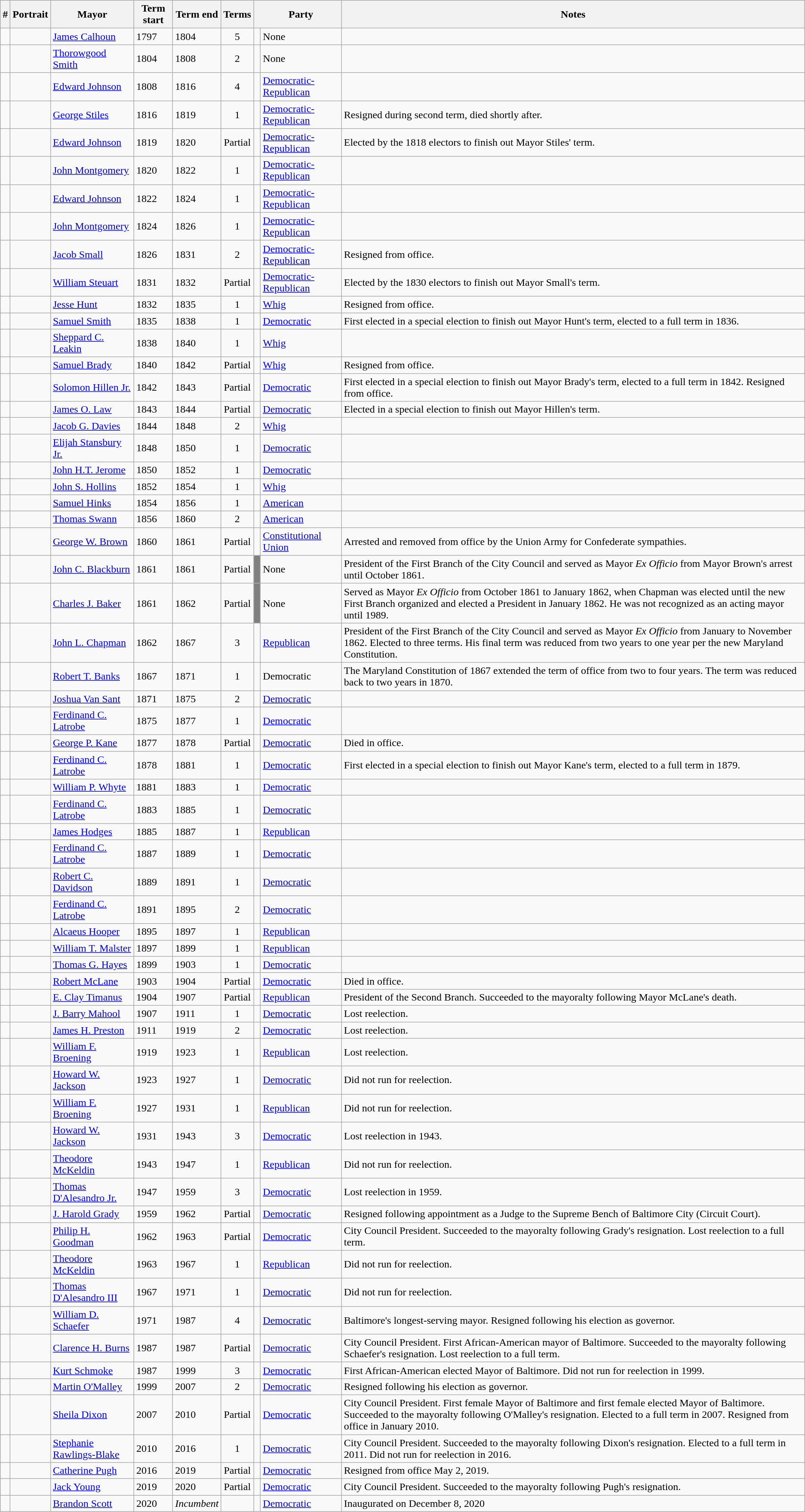<table class="wikitable">
<tr>
<th align=center>#</th>
<th>Portrait</th>
<th>Mayor</th>
<th>Term start</th>
<th>Term end</th>
<th>Terms</th>
<th class=unsortable> </th>
<th style="border-left-style:hidden; padding:0.1em 0;">Party</th>
<th>Notes</th>
</tr>
<tr>
<td align=center></td>
<td></td>
<td><a href='#'>James Calhoun</a></td>
<td>1797</td>
<td>1804</td>
<td align=center>5</td>
<td></td>
<td>None</td>
<td></td>
</tr>
<tr>
<td align=center></td>
<td></td>
<td><a href='#'>Thorowgood Smith</a></td>
<td>1804</td>
<td>1808</td>
<td align=center>2</td>
<td></td>
<td>None</td>
<td></td>
</tr>
<tr>
<td align=center></td>
<td></td>
<td><a href='#'>Edward Johnson</a></td>
<td>1808</td>
<td>1816</td>
<td align=center>4</td>
<td bgcolor=></td>
<td><a href='#'>Democratic-Republican</a></td>
<td></td>
</tr>
<tr>
<td align=center></td>
<td></td>
<td><a href='#'>George Stiles</a></td>
<td>1816</td>
<td>1819</td>
<td align=center>1 </td>
<td bgcolor=></td>
<td><a href='#'>Democratic-Republican</a></td>
<td>Resigned during second term, died shortly after.</td>
</tr>
<tr>
<td align=center></td>
<td></td>
<td><a href='#'>Edward Johnson</a></td>
<td>1819</td>
<td>1820</td>
<td align=center>Partial</td>
<td bgcolor=></td>
<td><a href='#'>Democratic-Republican</a></td>
<td>Elected by the 1818 electors to finish out Mayor Stiles' term.</td>
</tr>
<tr>
<td align=center></td>
<td></td>
<td><a href='#'>John Montgomery</a></td>
<td>1820</td>
<td>1822</td>
<td align=center>1</td>
<td bgcolor=></td>
<td><a href='#'>Democratic-Republican</a></td>
<td></td>
</tr>
<tr>
<td align=center></td>
<td></td>
<td><a href='#'>Edward Johnson</a></td>
<td>1822</td>
<td>1824</td>
<td align=center>1</td>
<td bgcolor=></td>
<td><a href='#'>Democratic-Republican</a></td>
<td></td>
</tr>
<tr>
<td align=center></td>
<td></td>
<td><a href='#'>John Montgomery</a></td>
<td>1824</td>
<td>1826</td>
<td align=center>1</td>
<td bgcolor=></td>
<td><a href='#'>Democratic-Republican</a></td>
<td></td>
</tr>
<tr>
<td align=center></td>
<td></td>
<td><a href='#'>Jacob Small</a></td>
<td>1826</td>
<td>1831</td>
<td align=center>2 </td>
<td bgcolor=></td>
<td><a href='#'>Democratic-Republican</a></td>
<td>Resigned from office.</td>
</tr>
<tr>
<td align=center></td>
<td></td>
<td><a href='#'>William Steuart</a></td>
<td>1831</td>
<td>1832</td>
<td align=center>Partial</td>
<td bgcolor=></td>
<td><a href='#'>Democratic-Republican</a></td>
<td>Elected by the 1830 electors to finish out Mayor Small's term.</td>
</tr>
<tr>
<td align=center></td>
<td></td>
<td><a href='#'>Jesse Hunt</a></td>
<td>1832</td>
<td>1835</td>
<td align=center>1 </td>
<td bgcolor=></td>
<td><a href='#'>Whig</a></td>
<td>Resigned from office.</td>
</tr>
<tr>
<td align=center></td>
<td></td>
<td><a href='#'>Samuel Smith</a></td>
<td>1835</td>
<td>1838</td>
<td align=center>1 </td>
<td bgcolor=></td>
<td><a href='#'>Democratic</a></td>
<td>First elected in a special election to finish out Mayor Hunt's term, elected to a full term in 1836.</td>
</tr>
<tr>
<td align=center></td>
<td></td>
<td><a href='#'>Sheppard C. Leakin</a></td>
<td>1838</td>
<td>1840</td>
<td align=center>1</td>
<td bgcolor=></td>
<td><a href='#'>Whig</a></td>
<td></td>
</tr>
<tr>
<td align=center></td>
<td></td>
<td><a href='#'>Samuel Brady</a></td>
<td>1840</td>
<td>1842</td>
<td align=center>Partial</td>
<td bgcolor=></td>
<td><a href='#'>Whig</a></td>
<td>Resigned from office.</td>
</tr>
<tr>
<td align=center></td>
<td></td>
<td><a href='#'>Solomon Hillen Jr.</a></td>
<td>1842</td>
<td>1843</td>
<td align=center>Partial</td>
<td bgcolor=></td>
<td><a href='#'>Democratic</a></td>
<td>First elected in a special election to finish out Mayor Brady's term, elected to a full term in 1842. Resigned from office.</td>
</tr>
<tr>
<td align=center></td>
<td></td>
<td><a href='#'>James O. Law</a></td>
<td>1843</td>
<td>1844</td>
<td align=center>Partial</td>
<td bgcolor=></td>
<td><a href='#'>Democratic</a></td>
<td>Elected in a special election to finish out Mayor Hillen's term.</td>
</tr>
<tr>
<td align=center></td>
<td></td>
<td><a href='#'>Jacob G. Davies</a></td>
<td>1844</td>
<td>1848</td>
<td align=center>2</td>
<td bgcolor=></td>
<td><a href='#'>Whig</a></td>
<td></td>
</tr>
<tr>
<td align=center></td>
<td></td>
<td><a href='#'>Elijah Stansbury Jr.</a></td>
<td>1848</td>
<td>1850</td>
<td align=center>1</td>
<td bgcolor=></td>
<td><a href='#'>Democratic</a></td>
<td></td>
</tr>
<tr>
<td align=center></td>
<td></td>
<td><a href='#'>John H.T. Jerome</a></td>
<td>1850</td>
<td>1852</td>
<td align=center>1</td>
<td bgcolor=></td>
<td><a href='#'>Democratic</a></td>
<td></td>
</tr>
<tr>
<td align=center></td>
<td></td>
<td><a href='#'>John S. Hollins</a></td>
<td>1852</td>
<td>1854</td>
<td align=center>1</td>
<td bgcolor=></td>
<td><a href='#'>Whig</a></td>
<td></td>
</tr>
<tr>
<td align=center></td>
<td></td>
<td><a href='#'>Samuel Hinks</a></td>
<td>1854</td>
<td>1856</td>
<td align=center>1</td>
<td bgcolor=></td>
<td><a href='#'>American</a></td>
<td></td>
</tr>
<tr>
<td align=center></td>
<td></td>
<td><a href='#'>Thomas Swann</a></td>
<td>1856</td>
<td>1860</td>
<td align=center>2</td>
<td bgcolor=></td>
<td><a href='#'>American</a></td>
<td></td>
</tr>
<tr>
<td align=center></td>
<td></td>
<td><a href='#'>George W. Brown</a></td>
<td>1860</td>
<td>1861</td>
<td align=center>Partial</td>
<td bgcolor=></td>
<td><a href='#'>Constitutional Union</a></td>
<td>Arrested and removed from office by the Union Army for Confederate sympathies.</td>
</tr>
<tr>
<td align=center></td>
<td></td>
<td><a href='#'>John C. Blackburn</a></td>
<td>1861</td>
<td>1861</td>
<td align=center>Partial</td>
<td style="background:grey;"></td>
<td>None</td>
<td>President of the First Branch of the City Council and served as Mayor <em>Ex Officio</em> from Mayor Brown's arrest until October 1861.</td>
</tr>
<tr>
<td align=center></td>
<td></td>
<td><a href='#'>Charles J. Baker</a></td>
<td>1861</td>
<td>1862</td>
<td align=center>Partial</td>
<td style="background:grey;"></td>
<td>None</td>
<td>Served as Mayor <em>Ex Officio</em> from October 1861 to January 1862, when Chapman was elected until the new First Branch organized and elected a President in January 1862. He was not recognized as an acting mayor until 1989.</td>
</tr>
<tr>
<td align=center></td>
<td></td>
<td><a href='#'>John L. Chapman</a></td>
<td>1862</td>
<td>1867</td>
<td align=center>3 </td>
<td bgcolor=></td>
<td><a href='#'>Republican</a></td>
<td>President of the First Branch of the City Council and served as Mayor <em>Ex Officio</em> from January to November 1862. Elected to three terms. His final term was reduced from two years to one year per the new Maryland Constitution.</td>
</tr>
<tr>
<td align=center></td>
<td></td>
<td><a href='#'>Robert T. Banks</a></td>
<td>1867</td>
<td>1871</td>
<td align=center>1</td>
<td bgcolor=></td>
<td>Democratic</td>
<td>The Maryland Constitution of 1867 extended the term of office from two to four years. The term was reduced back to two years in 1870.</td>
</tr>
<tr>
<td align=center></td>
<td></td>
<td><a href='#'>Joshua Van Sant</a></td>
<td>1871</td>
<td>1875</td>
<td align=center>2</td>
<td bgcolor=></td>
<td><a href='#'>Democratic</a></td>
<td></td>
</tr>
<tr>
<td align=center></td>
<td></td>
<td><a href='#'>Ferdinand C. Latrobe</a></td>
<td>1875</td>
<td>1877</td>
<td align=center>1</td>
<td bgcolor=></td>
<td><a href='#'>Democratic</a></td>
<td></td>
</tr>
<tr>
<td align=center></td>
<td></td>
<td><a href='#'>George P. Kane</a></td>
<td>1877</td>
<td>1878</td>
<td align=center>Partial</td>
<td bgcolor=></td>
<td><a href='#'>Democratic</a></td>
<td>Died in office.</td>
</tr>
<tr>
<td align=center></td>
<td></td>
<td><a href='#'>Ferdinand C. Latrobe</a></td>
<td>1878</td>
<td>1881</td>
<td align=center>1 </td>
<td bgcolor=></td>
<td><a href='#'>Democratic</a></td>
<td>First elected in a special election to finish out Mayor Kane's term, elected to a full term in 1879.</td>
</tr>
<tr>
<td align=center></td>
<td></td>
<td><a href='#'>William P. Whyte</a></td>
<td>1881</td>
<td>1883</td>
<td align=center>1</td>
<td bgcolor=></td>
<td><a href='#'>Democratic</a></td>
<td></td>
</tr>
<tr>
<td align=center></td>
<td></td>
<td><a href='#'>Ferdinand C. Latrobe</a></td>
<td>1883</td>
<td>1885</td>
<td align=center>1</td>
<td bgcolor=></td>
<td><a href='#'>Democratic</a></td>
<td></td>
</tr>
<tr>
<td align=center></td>
<td></td>
<td><a href='#'>James Hodges</a></td>
<td>1885</td>
<td>1887</td>
<td align=center>1</td>
<td bgcolor=></td>
<td><a href='#'>Republican</a></td>
<td></td>
</tr>
<tr>
<td align=center></td>
<td></td>
<td><a href='#'>Ferdinand C. Latrobe</a></td>
<td>1887</td>
<td>1889</td>
<td align=center>1</td>
<td bgcolor=></td>
<td><a href='#'>Democratic</a></td>
<td></td>
</tr>
<tr>
<td align=center></td>
<td></td>
<td><a href='#'>Robert C. Davidson</a></td>
<td>1889</td>
<td>1891</td>
<td align=center>1</td>
<td bgcolor=></td>
<td><a href='#'>Democratic</a></td>
<td></td>
</tr>
<tr>
<td align=center></td>
<td></td>
<td><a href='#'>Ferdinand C. Latrobe</a></td>
<td>1891</td>
<td>1895</td>
<td align=center>2</td>
<td bgcolor=></td>
<td><a href='#'>Democratic</a></td>
<td></td>
</tr>
<tr>
<td align=center></td>
<td></td>
<td><a href='#'>Alcaeus Hooper</a></td>
<td>1895</td>
<td>1897</td>
<td align=center>1</td>
<td bgcolor=></td>
<td><a href='#'>Republican</a></td>
<td></td>
</tr>
<tr>
<td align=center></td>
<td></td>
<td><a href='#'>William T. Malster</a></td>
<td>1897</td>
<td>1899</td>
<td align=center>1</td>
<td bgcolor=></td>
<td><a href='#'>Republican</a></td>
<td></td>
</tr>
<tr>
<td align=center></td>
<td></td>
<td><a href='#'>Thomas G. Hayes</a></td>
<td>1899</td>
<td>1903</td>
<td align=center>1</td>
<td bgcolor=></td>
<td><a href='#'>Democratic</a></td>
<td></td>
</tr>
<tr>
<td align=center></td>
<td></td>
<td><a href='#'>Robert McLane</a></td>
<td>1903</td>
<td>1904</td>
<td align=center>Partial</td>
<td bgcolor=></td>
<td><a href='#'>Democratic</a></td>
<td>Died in office.</td>
</tr>
<tr>
<td align=center></td>
<td></td>
<td><a href='#'>E. Clay Timanus</a></td>
<td>1904</td>
<td>1907</td>
<td align=center>Partial</td>
<td bgcolor=></td>
<td><a href='#'>Republican</a></td>
<td>President of the Second Branch. Succeeded to the mayoralty following Mayor McLane's death.</td>
</tr>
<tr>
<td align=center></td>
<td></td>
<td><a href='#'>J. Barry Mahool</a></td>
<td>1907</td>
<td>1911</td>
<td align=center>1</td>
<td bgcolor=></td>
<td><a href='#'>Democratic</a></td>
<td>Lost reelection.</td>
</tr>
<tr>
<td align=center></td>
<td></td>
<td><a href='#'>James H. Preston</a></td>
<td>1911</td>
<td>1919</td>
<td align=center>2</td>
<td bgcolor=></td>
<td><a href='#'>Democratic</a></td>
<td>Lost reelection.</td>
</tr>
<tr>
<td align=center></td>
<td></td>
<td><a href='#'>William F. Broening</a></td>
<td>1919</td>
<td>1923</td>
<td align=center>1</td>
<td bgcolor=></td>
<td><a href='#'>Republican</a></td>
<td>Lost reelection.</td>
</tr>
<tr>
<td align=center></td>
<td></td>
<td><a href='#'>Howard W. Jackson</a></td>
<td>1923</td>
<td>1927</td>
<td align=center>1</td>
<td bgcolor=></td>
<td><a href='#'>Democratic</a></td>
<td>Did not run for reelection.</td>
</tr>
<tr>
<td align=center></td>
<td></td>
<td><a href='#'>William F. Broening</a></td>
<td>1927</td>
<td>1931</td>
<td align=center>1</td>
<td bgcolor=></td>
<td><a href='#'>Republican</a></td>
<td>Did not run for reelection.</td>
</tr>
<tr>
<td align=center></td>
<td></td>
<td><a href='#'>Howard W. Jackson</a></td>
<td>1931</td>
<td>1943</td>
<td align=center>3</td>
<td bgcolor=></td>
<td><a href='#'>Democratic</a></td>
<td>Lost reelection in 1943.</td>
</tr>
<tr>
<td align=center></td>
<td></td>
<td><a href='#'>Theodore McKeldin</a></td>
<td>1943</td>
<td>1947</td>
<td align=center>1</td>
<td bgcolor=></td>
<td><a href='#'>Republican</a></td>
<td>Did not run for reelection.</td>
</tr>
<tr>
<td align=center></td>
<td></td>
<td><a href='#'>Thomas D'Alesandro Jr.</a></td>
<td>1947</td>
<td>1959</td>
<td align=center>3</td>
<td bgcolor=></td>
<td><a href='#'>Democratic</a></td>
<td>Lost reelection in 1959.</td>
</tr>
<tr>
<td align=center></td>
<td></td>
<td><a href='#'>J. Harold Grady</a></td>
<td>1959</td>
<td>1962</td>
<td align=center>Partial</td>
<td bgcolor=></td>
<td><a href='#'>Democratic</a></td>
<td>Resigned following appointment as a Judge to the Supreme Bench of Baltimore City (Circuit Court).</td>
</tr>
<tr>
<td align=center></td>
<td></td>
<td><a href='#'>Philip H. Goodman</a></td>
<td>1962</td>
<td>1963</td>
<td align=center>Partial</td>
<td bgcolor=></td>
<td><a href='#'>Democratic</a></td>
<td>City Council President. Succeeded to the mayoralty following Grady's resignation. Lost reelection to a full term.</td>
</tr>
<tr>
<td align=center></td>
<td></td>
<td><a href='#'>Theodore McKeldin</a></td>
<td>1963</td>
<td>1967</td>
<td align=center>1</td>
<td bgcolor=></td>
<td><a href='#'>Republican</a></td>
<td>Did not run for reelection.</td>
</tr>
<tr>
<td align=center></td>
<td></td>
<td><a href='#'>Thomas D'Alesandro III</a></td>
<td>1967</td>
<td>1971</td>
<td align=center>1</td>
<td bgcolor=></td>
<td><a href='#'>Democratic</a></td>
<td>Did not run for reelection.</td>
</tr>
<tr>
<td align=center></td>
<td></td>
<td><a href='#'>William D. Schaefer</a></td>
<td>1971</td>
<td>1987</td>
<td align=center>4</td>
<td bgcolor=></td>
<td><a href='#'>Democratic</a></td>
<td>Baltimore's longest-serving mayor. Resigned following his election as governor.</td>
</tr>
<tr>
<td align=center></td>
<td></td>
<td><a href='#'>Clarence H. Burns</a></td>
<td>1987</td>
<td>1987</td>
<td align=center>Partial</td>
<td bgcolor=></td>
<td><a href='#'>Democratic</a></td>
<td>City Council President. First African-American mayor of Baltimore. Succeeded to the mayoralty following Schaefer's resignation. Lost reelection to a full term.</td>
</tr>
<tr>
<td align=center></td>
<td></td>
<td><a href='#'>Kurt Schmoke</a></td>
<td>1987</td>
<td>1999</td>
<td align=center>3</td>
<td bgcolor=></td>
<td><a href='#'>Democratic</a></td>
<td>First African-American elected Mayor of Baltimore. Did not run for reelection in 1999.</td>
</tr>
<tr>
<td align=center></td>
<td></td>
<td><a href='#'>Martin O'Malley</a></td>
<td>1999</td>
<td>2007</td>
<td align=center>2</td>
<td bgcolor=></td>
<td><a href='#'>Democratic</a></td>
<td>Resigned following his election as governor.</td>
</tr>
<tr>
<td align=center></td>
<td></td>
<td><a href='#'>Sheila Dixon</a></td>
<td>2007</td>
<td>2010</td>
<td align=center>Partial</td>
<td bgcolor=></td>
<td><a href='#'>Democratic</a></td>
<td>City Council President. First female Mayor of Baltimore and first female elected Mayor of Baltimore. Succeeded to the mayoralty following O'Malley's resignation. Elected to a full term in 2007. Resigned from office in January 2010.</td>
</tr>
<tr>
<td align=center></td>
<td></td>
<td><a href='#'>Stephanie Rawlings-Blake</a></td>
<td>2010</td>
<td>2016</td>
<td align=center>1 </td>
<td bgcolor=></td>
<td><a href='#'>Democratic</a></td>
<td>City Council President. Succeeded to the mayoralty following Dixon's resignation. Elected to a full term in 2011. Did not run for reelection in 2016.</td>
</tr>
<tr>
<td align=center></td>
<td></td>
<td><a href='#'>Catherine Pugh</a></td>
<td>2016</td>
<td>2019</td>
<td align=center>Partial</td>
<td bgcolor=></td>
<td><a href='#'>Democratic</a></td>
<td>Resigned from office May 2, 2019.</td>
</tr>
<tr>
<td align=center></td>
<td></td>
<td><a href='#'>Jack Young</a></td>
<td>2019</td>
<td>2020</td>
<td align=center>Partial</td>
<td bgcolor=></td>
<td><a href='#'>Democratic</a></td>
<td>City Council President. Succeeded to the mayoralty following Pugh's resignation.</td>
</tr>
<tr>
<td align=center></td>
<td></td>
<td><a href='#'>Brandon Scott</a></td>
<td>2020</td>
<td><em>Incumbent</em></td>
<td align=center></td>
<td bgcolor=></td>
<td><a href='#'>Democratic</a></td>
<td>Inaugurated on December 8, 2020</td>
</tr>
</table>
